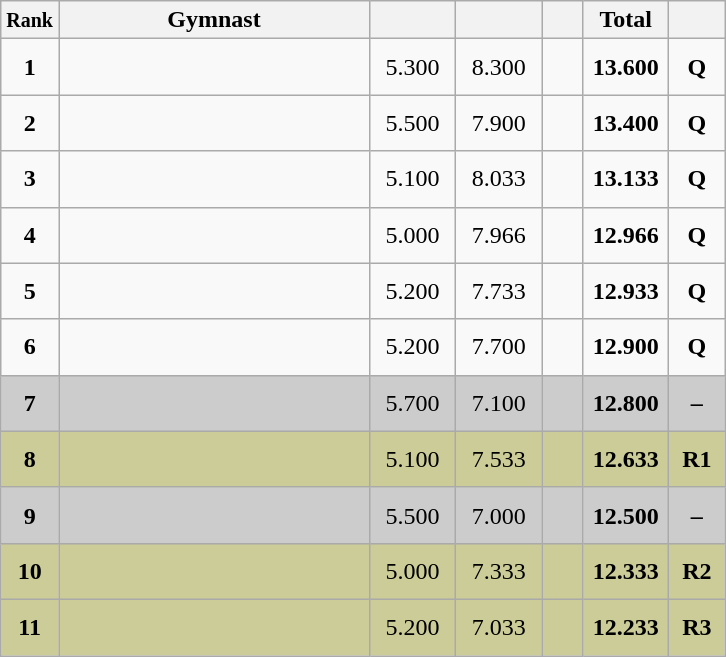<table style="text-align:center;" class="wikitable sortable">
<tr>
<th scope="col" style="width:15px;"><small>Rank</small></th>
<th scope="col" style="width:200px;">Gymnast</th>
<th scope="col" style="width:50px;"><small></small></th>
<th scope="col" style="width:50px;"><small></small></th>
<th scope="col" style="width:20px;"><small></small></th>
<th scope="col" style="width:50px;">Total</th>
<th scope="col" style="width:30px;"><small></small></th>
</tr>
<tr>
<td scope="row" style="text-align:center"><strong>1</strong></td>
<td style="height:30px; text-align:left;"></td>
<td>5.300</td>
<td>8.300</td>
<td></td>
<td><strong>13.600</strong></td>
<td><strong>Q</strong></td>
</tr>
<tr>
<td scope="row" style="text-align:center"><strong>2</strong></td>
<td style="height:30px; text-align:left;"></td>
<td>5.500</td>
<td>7.900</td>
<td></td>
<td><strong>13.400</strong></td>
<td><strong>Q</strong></td>
</tr>
<tr>
<td scope="row" style="text-align:center"><strong>3</strong></td>
<td style="height:30px; text-align:left;"></td>
<td>5.100</td>
<td>8.033</td>
<td></td>
<td><strong>13.133</strong></td>
<td><strong>Q</strong></td>
</tr>
<tr>
<td scope="row" style="text-align:center"><strong>4</strong></td>
<td style="height:30px; text-align:left;"></td>
<td>5.000</td>
<td>7.966</td>
<td></td>
<td><strong>12.966</strong></td>
<td><strong>Q</strong></td>
</tr>
<tr>
<td scope="row" style="text-align:center"><strong>5</strong></td>
<td style="height:30px; text-align:left;"></td>
<td>5.200</td>
<td>7.733</td>
<td></td>
<td><strong>12.933</strong></td>
<td><strong>Q</strong></td>
</tr>
<tr>
<td scope="row" style="text-align:center"><strong>6</strong></td>
<td style="height:30px; text-align:left;"></td>
<td>5.200</td>
<td>7.700</td>
<td></td>
<td><strong>12.900</strong></td>
<td><strong>Q</strong></td>
</tr>
<tr style="background:#cccccc;">
<td scope="row" style="text-align:center"><strong>7</strong></td>
<td style="height:30px; text-align:left;"></td>
<td>5.700</td>
<td>7.100</td>
<td></td>
<td><strong>12.800</strong></td>
<td><strong>–</strong></td>
</tr>
<tr style="background:#cccc99;">
<td scope="row" style="text-align:center"><strong>8</strong></td>
<td style="height:30px; text-align:left;"></td>
<td>5.100</td>
<td>7.533</td>
<td></td>
<td><strong>12.633</strong></td>
<td><strong>R1</strong></td>
</tr>
<tr style="background:#cccccc;">
<td scope="row" style="text-align:center"><strong>9</strong></td>
<td style="height:30px; text-align:left;"></td>
<td>5.500</td>
<td>7.000</td>
<td></td>
<td><strong>12.500</strong></td>
<td><strong>–</strong></td>
</tr>
<tr style="background:#cccc99;">
<td scope="row" style="text-align:center"><strong>10</strong></td>
<td style="height:30px; text-align:left;"></td>
<td>5.000</td>
<td>7.333</td>
<td></td>
<td><strong>12.333</strong></td>
<td><strong>R2</strong></td>
</tr>
<tr style="background:#cccc99;">
<td scope="row" style="text-align:center"><strong>11</strong></td>
<td style="height:30px; text-align:left;"></td>
<td>5.200</td>
<td>7.033</td>
<td></td>
<td><strong>12.233</strong></td>
<td><strong>R3</strong></td>
</tr>
</table>
